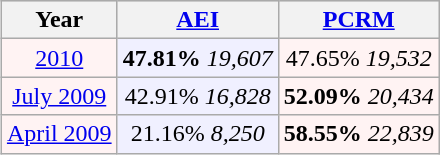<table class="wikitable"  style="float:right; font-size:100%; margin: 1em 1em 1em 1em;">
<tr style="background:lightgrey;">
<th>Year</th>
<th><a href='#'>AEI</a></th>
<th><a href='#'>PCRM</a></th>
</tr>
<tr>
<td style="text-align:center; background:#fff3f3;"><a href='#'>2010</a></td>
<td style="text-align:center; background:#f0f0ff;"><strong>47.81%</strong> <em>19,607</em></td>
<td style="text-align:center; background:#fff3f3;">47.65% <em>19,532</em></td>
</tr>
<tr>
<td style="text-align:center; background:#fff3f3;"><a href='#'>July 2009</a></td>
<td style="text-align:center; background:#f0f0ff;">42.91% <em>16,828</em></td>
<td style="text-align:center; background:#fff3f3;"><strong>52.09%</strong> <em>20,434</em></td>
</tr>
<tr>
<td style="text-align:center; background:#fff3f3;"><a href='#'>April 2009</a></td>
<td style="text-align:center; background:#f0f0ff;">21.16% <em>8,250</em></td>
<td style="text-align:center; background:#fff3f3;"><strong>58.55%</strong> <em>22,839</em></td>
</tr>
</table>
